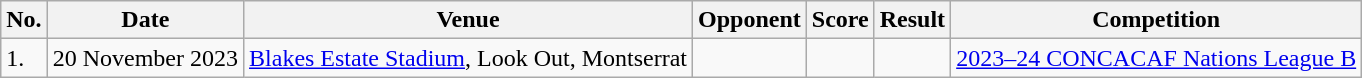<table class="wikitable" style="font-size:100%;">
<tr>
<th>No.</th>
<th>Date</th>
<th>Venue</th>
<th>Opponent</th>
<th>Score</th>
<th>Result</th>
<th>Competition</th>
</tr>
<tr>
<td>1.</td>
<td>20 November 2023</td>
<td><a href='#'>Blakes Estate Stadium</a>, Look Out, Montserrat</td>
<td></td>
<td></td>
<td></td>
<td><a href='#'>2023–24 CONCACAF Nations League B</a></td>
</tr>
</table>
